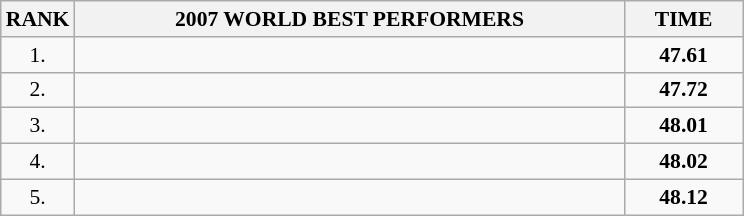<table class="wikitable" style="border-collapse: collapse; font-size: 90%;">
<tr>
<th>RANK</th>
<th align="center" style="width: 25em">2007 WORLD BEST PERFORMERS</th>
<th align="center" style="width: 5em">TIME</th>
</tr>
<tr>
<td align="center">1.</td>
<td></td>
<td align="center"><strong>47.61</strong></td>
</tr>
<tr>
<td align="center">2.</td>
<td></td>
<td align="center"><strong>47.72</strong></td>
</tr>
<tr>
<td align="center">3.</td>
<td></td>
<td align="center"><strong>48.01</strong></td>
</tr>
<tr>
<td align="center">4.</td>
<td></td>
<td align="center"><strong>48.02</strong></td>
</tr>
<tr>
<td align="center">5.</td>
<td></td>
<td align="center"><strong>48.12</strong></td>
</tr>
</table>
